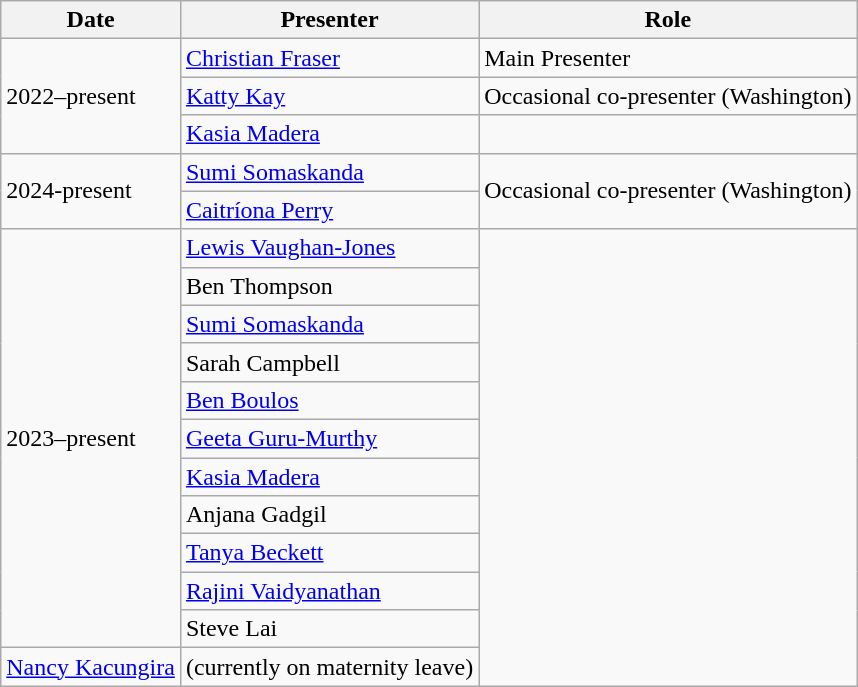<table class="wikitable">
<tr>
<th>Date</th>
<th>Presenter</th>
<th>Role</th>
</tr>
<tr>
<td rowspan="3">2022–present</td>
<td><a href='#'>Christian Fraser</a></td>
<td>Main Presenter</td>
</tr>
<tr>
<td><a href='#'>Katty Kay</a></td>
<td>Occasional co-presenter (Washington)</td>
</tr>
<tr>
<td><a href='#'>Kasia Madera</a></td>
</tr>
<tr>
<td rowspan="2">2024-present</td>
<td><a href='#'>Sumi Somaskanda</a></td>
<td rowspan="2">Occasional co-presenter (Washington)</td>
</tr>
<tr>
<td><a href='#'>Caitríona Perry</a></td>
</tr>
<tr>
<td rowspan="11">2023–present</td>
<td><a href='#'>Lewis Vaughan-Jones</a></td>
</tr>
<tr>
<td>Ben Thompson</td>
</tr>
<tr>
<td><a href='#'>Sumi Somaskanda</a></td>
</tr>
<tr>
<td>Sarah Campbell</td>
</tr>
<tr>
<td><a href='#'>Ben Boulos</a></td>
</tr>
<tr>
<td><a href='#'>Geeta Guru-Murthy</a></td>
</tr>
<tr>
<td><a href='#'>Kasia Madera</a></td>
</tr>
<tr>
<td>Anjana Gadgil</td>
</tr>
<tr>
<td><a href='#'>Tanya Beckett</a></td>
</tr>
<tr>
<td><a href='#'>Rajini Vaidyanathan</a></td>
</tr>
<tr>
<td>Steve Lai</td>
</tr>
<tr>
<td><a href='#'>Nancy Kacungira</a></td>
<td>(currently on maternity leave)</td>
</tr>
</table>
